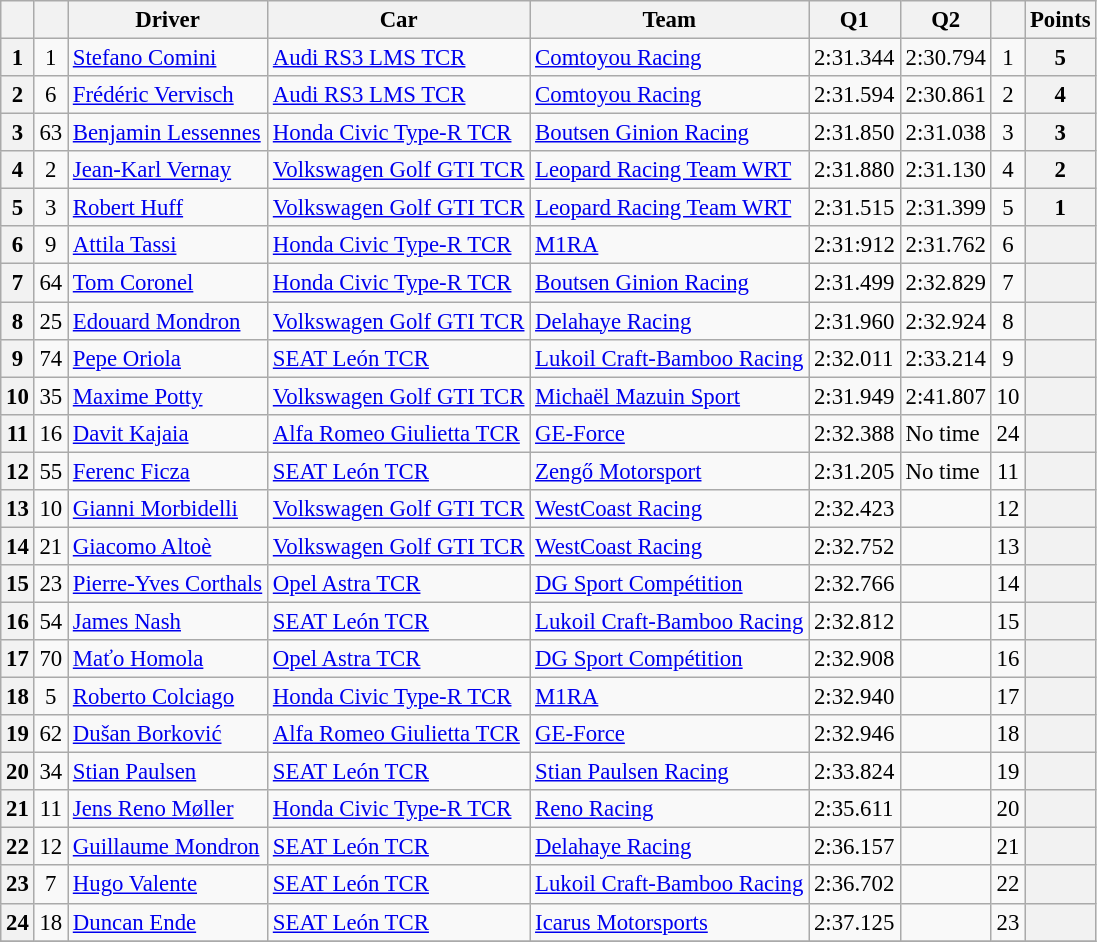<table class="wikitable sortable" style="font-size:95%">
<tr>
<th></th>
<th></th>
<th>Driver</th>
<th>Car</th>
<th>Team</th>
<th>Q1</th>
<th>Q2</th>
<th></th>
<th>Points</th>
</tr>
<tr>
<th>1</th>
<td align=center>1</td>
<td> <a href='#'>Stefano Comini</a></td>
<td><a href='#'>Audi RS3 LMS TCR</a></td>
<td> <a href='#'>Comtoyou Racing</a></td>
<td>2:31.344</td>
<td>2:30.794</td>
<td align=center>1</td>
<th>5</th>
</tr>
<tr>
<th>2</th>
<td align=center>6</td>
<td> <a href='#'>Frédéric Vervisch</a></td>
<td><a href='#'>Audi RS3 LMS TCR</a></td>
<td> <a href='#'>Comtoyou Racing</a></td>
<td>2:31.594</td>
<td>2:30.861</td>
<td align=center>2</td>
<th>4</th>
</tr>
<tr>
<th>3</th>
<td align=center>63</td>
<td> <a href='#'>Benjamin Lessennes</a></td>
<td><a href='#'>Honda Civic Type-R TCR</a></td>
<td> <a href='#'>Boutsen Ginion Racing</a></td>
<td>2:31.850</td>
<td>2:31.038</td>
<td align=center>3</td>
<th>3</th>
</tr>
<tr>
<th>4</th>
<td align=center>2</td>
<td> <a href='#'>Jean-Karl Vernay</a></td>
<td><a href='#'>Volkswagen Golf GTI TCR</a></td>
<td> <a href='#'>Leopard Racing Team WRT</a></td>
<td>2:31.880</td>
<td>2:31.130</td>
<td align=center>4</td>
<th>2</th>
</tr>
<tr>
<th>5</th>
<td align=center>3</td>
<td> <a href='#'>Robert Huff</a></td>
<td><a href='#'>Volkswagen Golf GTI TCR</a></td>
<td> <a href='#'>Leopard Racing Team WRT</a></td>
<td>2:31.515</td>
<td>2:31.399</td>
<td align=center>5</td>
<th>1</th>
</tr>
<tr>
<th>6</th>
<td align=center>9</td>
<td> <a href='#'>Attila Tassi</a></td>
<td><a href='#'>Honda Civic Type-R TCR</a></td>
<td> <a href='#'>M1RA</a></td>
<td>2:31:912</td>
<td>2:31.762</td>
<td align=center>6</td>
<th></th>
</tr>
<tr>
<th>7</th>
<td align=center>64</td>
<td> <a href='#'>Tom Coronel</a></td>
<td><a href='#'>Honda Civic Type-R TCR</a></td>
<td> <a href='#'>Boutsen Ginion Racing</a></td>
<td>2:31.499</td>
<td>2:32.829</td>
<td align=center>7</td>
<th></th>
</tr>
<tr>
<th>8</th>
<td align=center>25</td>
<td> <a href='#'>Edouard Mondron</a></td>
<td><a href='#'>Volkswagen Golf GTI TCR</a></td>
<td> <a href='#'>Delahaye Racing</a></td>
<td>2:31.960</td>
<td>2:32.924</td>
<td align=center>8</td>
<th></th>
</tr>
<tr>
<th>9</th>
<td align=center>74</td>
<td> <a href='#'>Pepe Oriola</a></td>
<td><a href='#'>SEAT León TCR</a></td>
<td> <a href='#'>Lukoil Craft-Bamboo Racing</a></td>
<td>2:32.011</td>
<td>2:33.214</td>
<td align=center>9</td>
<th></th>
</tr>
<tr>
<th>10</th>
<td align=center>35</td>
<td> <a href='#'>Maxime Potty</a></td>
<td><a href='#'>Volkswagen Golf GTI TCR</a></td>
<td> <a href='#'>Michaël Mazuin Sport</a></td>
<td>2:31.949</td>
<td>2:41.807</td>
<td align=center>10</td>
<th></th>
</tr>
<tr>
<th>11</th>
<td align=center>16</td>
<td> <a href='#'>Davit Kajaia</a></td>
<td><a href='#'>Alfa Romeo Giulietta TCR</a></td>
<td> <a href='#'>GE-Force</a></td>
<td>2:32.388</td>
<td>No time</td>
<td align=center>24</td>
<th></th>
</tr>
<tr>
<th>12</th>
<td align=center>55</td>
<td> <a href='#'>Ferenc Ficza</a></td>
<td><a href='#'>SEAT León TCR</a></td>
<td> <a href='#'>Zengő Motorsport</a></td>
<td>2:31.205</td>
<td>No time</td>
<td align=center>11</td>
<th></th>
</tr>
<tr>
<th>13</th>
<td align=center>10</td>
<td> <a href='#'>Gianni Morbidelli</a></td>
<td><a href='#'>Volkswagen Golf GTI TCR</a></td>
<td> <a href='#'>WestCoast Racing</a></td>
<td>2:32.423</td>
<td></td>
<td align=center>12</td>
<th></th>
</tr>
<tr>
<th>14</th>
<td align=center>21</td>
<td> <a href='#'>Giacomo Altoè</a></td>
<td><a href='#'>Volkswagen Golf GTI TCR</a></td>
<td> <a href='#'>WestCoast Racing</a></td>
<td>2:32.752</td>
<td></td>
<td align=center>13</td>
<th></th>
</tr>
<tr>
<th>15</th>
<td align=center>23</td>
<td> <a href='#'>Pierre-Yves Corthals</a></td>
<td><a href='#'>Opel Astra TCR</a></td>
<td> <a href='#'>DG Sport Compétition</a></td>
<td>2:32.766</td>
<td></td>
<td align=center>14</td>
<th></th>
</tr>
<tr>
<th>16</th>
<td align=center>54</td>
<td> <a href='#'>James Nash</a></td>
<td><a href='#'>SEAT León TCR</a></td>
<td> <a href='#'>Lukoil Craft-Bamboo Racing</a></td>
<td>2:32.812</td>
<td></td>
<td align=center>15</td>
<th></th>
</tr>
<tr>
<th>17</th>
<td align=center>70</td>
<td> <a href='#'>Maťo Homola</a></td>
<td><a href='#'>Opel Astra TCR</a></td>
<td> <a href='#'>DG Sport Compétition</a></td>
<td>2:32.908</td>
<td></td>
<td align=center>16</td>
<th></th>
</tr>
<tr>
<th>18</th>
<td align=center>5</td>
<td> <a href='#'>Roberto Colciago</a></td>
<td><a href='#'>Honda Civic Type-R TCR</a></td>
<td> <a href='#'>M1RA</a></td>
<td>2:32.940</td>
<td></td>
<td align=center>17</td>
<th></th>
</tr>
<tr>
<th>19</th>
<td align=center>62</td>
<td> <a href='#'>Dušan Borković</a></td>
<td><a href='#'>Alfa Romeo Giulietta TCR</a></td>
<td> <a href='#'>GE-Force</a></td>
<td>2:32.946</td>
<td></td>
<td align=center>18</td>
<th></th>
</tr>
<tr>
<th>20</th>
<td align=center>34</td>
<td> <a href='#'>Stian Paulsen</a></td>
<td><a href='#'>SEAT León TCR</a></td>
<td> <a href='#'>Stian Paulsen Racing</a></td>
<td>2:33.824</td>
<td></td>
<td align=center>19</td>
<th></th>
</tr>
<tr>
<th>21</th>
<td align=center>11</td>
<td> <a href='#'>Jens Reno Møller</a></td>
<td><a href='#'>Honda Civic Type-R TCR</a></td>
<td> <a href='#'>Reno Racing</a></td>
<td>2:35.611</td>
<td></td>
<td align=center>20</td>
<th></th>
</tr>
<tr>
<th>22</th>
<td align=center>12</td>
<td> <a href='#'>Guillaume Mondron</a></td>
<td><a href='#'>SEAT León TCR</a></td>
<td> <a href='#'>Delahaye Racing</a></td>
<td>2:36.157</td>
<td></td>
<td align=center>21</td>
<th></th>
</tr>
<tr>
<th>23</th>
<td align=center>7</td>
<td> <a href='#'>Hugo Valente</a></td>
<td><a href='#'>SEAT León TCR</a></td>
<td> <a href='#'>Lukoil Craft-Bamboo Racing</a></td>
<td>2:36.702</td>
<td></td>
<td align=center>22</td>
<th></th>
</tr>
<tr>
<th>24</th>
<td align=center>18</td>
<td> <a href='#'>Duncan Ende</a></td>
<td><a href='#'>SEAT León TCR</a></td>
<td> <a href='#'>Icarus Motorsports</a></td>
<td>2:37.125</td>
<td></td>
<td align=center>23</td>
<th></th>
</tr>
<tr>
</tr>
</table>
